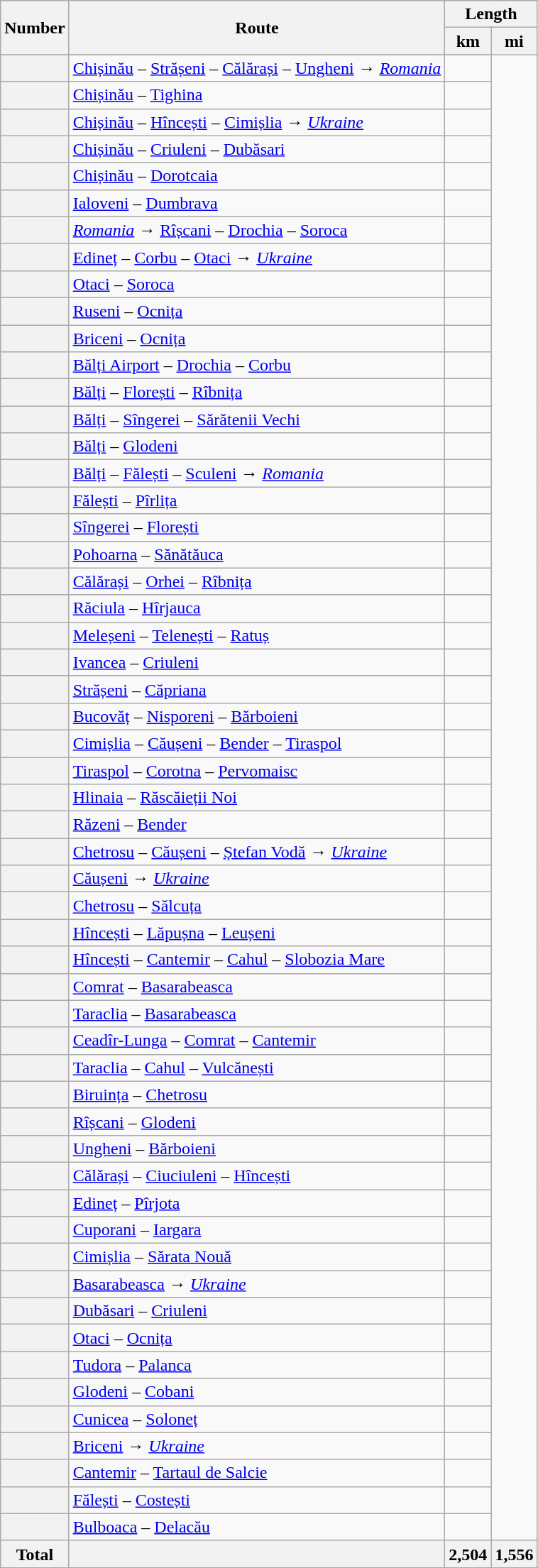<table class="wikitable">
<tr>
<th rowspan=2>Number</th>
<th rowspan=2>Route</th>
<th colspan=2>Length</th>
</tr>
<tr>
<th>km</th>
<th>mi</th>
</tr>
<tr>
</tr>
<tr>
<th></th>
<td><a href='#'>Chișinău</a> – <a href='#'>Strășeni</a> – <a href='#'>Călărași</a> – <a href='#'>Ungheni</a> → <em><a href='#'>Romania</a></em> </td>
<td></td>
</tr>
<tr>
<th></th>
<td><a href='#'>Chișinău</a> – <a href='#'>Tighina</a></td>
<td></td>
</tr>
<tr>
<th></th>
<td><a href='#'>Chișinău</a> – <a href='#'>Hîncești</a> – <a href='#'>Cimișlia</a> → <em><a href='#'>Ukraine</a></em> </td>
<td></td>
</tr>
<tr>
<th></th>
<td><a href='#'>Chișinău</a> – <a href='#'>Criuleni</a> – <a href='#'>Dubăsari</a></td>
<td></td>
</tr>
<tr>
<th></th>
<td><a href='#'>Chișinău</a> – <a href='#'>Dorotcaia</a></td>
<td></td>
</tr>
<tr>
<th></th>
<td><a href='#'>Ialoveni</a> – <a href='#'>Dumbrava</a></td>
<td></td>
</tr>
<tr>
<th></th>
<td><em><a href='#'>Romania</a></em>  → <a href='#'>Rîșcani</a> – <a href='#'>Drochia</a> – <a href='#'>Soroca</a></td>
<td></td>
</tr>
<tr>
<th></th>
<td><a href='#'>Edineț</a> – <a href='#'>Corbu</a> – <a href='#'>Otaci</a> → <em><a href='#'>Ukraine</a></em> </td>
<td></td>
</tr>
<tr>
<th></th>
<td><a href='#'>Otaci</a> – <a href='#'>Soroca</a></td>
<td></td>
</tr>
<tr>
<th></th>
<td><a href='#'>Ruseni</a> – <a href='#'>Ocnița</a></td>
<td></td>
</tr>
<tr>
<th></th>
<td><a href='#'>Briceni</a> – <a href='#'>Ocnița</a></td>
<td></td>
</tr>
<tr>
<th></th>
<td><a href='#'>Bălți Airport</a> – <a href='#'>Drochia</a> – <a href='#'>Corbu</a></td>
<td></td>
</tr>
<tr>
<th></th>
<td><a href='#'>Bălți</a> – <a href='#'>Florești</a> – <a href='#'>Rîbnița</a></td>
<td></td>
</tr>
<tr>
<th></th>
<td><a href='#'>Bălți</a> – <a href='#'>Sîngerei</a> – <a href='#'>Sărătenii Vechi</a></td>
<td></td>
</tr>
<tr>
<th></th>
<td><a href='#'>Bălți</a> – <a href='#'>Glodeni</a></td>
<td></td>
</tr>
<tr>
<th></th>
<td><a href='#'>Bălți</a> – <a href='#'>Fălești</a> – <a href='#'>Sculeni</a> → <em><a href='#'>Romania</a></em> </td>
<td></td>
</tr>
<tr>
<th></th>
<td><a href='#'>Fălești</a> – <a href='#'>Pîrlița</a></td>
<td></td>
</tr>
<tr>
<th></th>
<td><a href='#'>Sîngerei</a> – <a href='#'>Florești</a></td>
<td></td>
</tr>
<tr>
<th></th>
<td><a href='#'>Pohoarna</a> – <a href='#'>Sănătăuca</a></td>
<td></td>
</tr>
<tr>
<th></th>
<td><a href='#'>Călărași</a> – <a href='#'>Orhei</a> – <a href='#'>Rîbnița</a></td>
<td></td>
</tr>
<tr>
<th></th>
<td><a href='#'>Răciula</a> – <a href='#'>Hîrjauca</a></td>
<td></td>
</tr>
<tr>
<th></th>
<td><a href='#'>Meleșeni</a> – <a href='#'>Telenești</a> – <a href='#'>Ratuș</a></td>
<td></td>
</tr>
<tr>
<th></th>
<td><a href='#'>Ivancea</a> – <a href='#'>Criuleni</a></td>
<td></td>
</tr>
<tr>
<th></th>
<td><a href='#'>Strășeni</a> – <a href='#'>Căpriana</a></td>
<td></td>
</tr>
<tr>
<th></th>
<td><a href='#'>Bucovăț</a> – <a href='#'>Nisporeni</a> – <a href='#'>Bărboieni</a></td>
<td></td>
</tr>
<tr>
<th></th>
<td><a href='#'>Cimișlia</a> – <a href='#'>Căușeni</a> – <a href='#'>Bender</a> – <a href='#'>Tiraspol</a></td>
<td></td>
</tr>
<tr>
<th></th>
<td><a href='#'>Tiraspol</a> – <a href='#'>Corotna</a> – <a href='#'>Pervomaisc</a></td>
<td></td>
</tr>
<tr>
<th></th>
<td><a href='#'>Hlinaia</a> – <a href='#'>Răscăieții Noi</a></td>
<td></td>
</tr>
<tr>
<th></th>
<td><a href='#'>Răzeni</a> – <a href='#'>Bender</a></td>
<td></td>
</tr>
<tr>
<th></th>
<td><a href='#'>Chetrosu</a> – <a href='#'>Căușeni</a> – <a href='#'>Ștefan Vodă</a> → <em><a href='#'>Ukraine</a></em> </td>
<td></td>
</tr>
<tr>
<th></th>
<td><a href='#'>Căușeni</a> → <em><a href='#'>Ukraine</a></em> </td>
<td></td>
</tr>
<tr>
<th></th>
<td><a href='#'>Chetrosu</a> – <a href='#'>Sălcuța</a></td>
<td></td>
</tr>
<tr>
<th></th>
<td><a href='#'>Hîncești</a> – <a href='#'>Lăpușna</a> – <a href='#'>Leușeni</a></td>
<td></td>
</tr>
<tr>
<th></th>
<td><a href='#'>Hîncești</a> – <a href='#'>Cantemir</a> – <a href='#'>Cahul</a> – <a href='#'>Slobozia Mare</a></td>
<td></td>
</tr>
<tr>
<th></th>
<td><a href='#'>Comrat</a> – <a href='#'>Basarabeasca</a></td>
<td></td>
</tr>
<tr>
<th></th>
<td><a href='#'>Taraclia</a> – <a href='#'>Basarabeasca</a></td>
<td></td>
</tr>
<tr>
<th></th>
<td><a href='#'>Ceadîr-Lunga</a> – <a href='#'>Comrat</a> – <a href='#'>Cantemir</a></td>
<td></td>
</tr>
<tr>
<th></th>
<td><a href='#'>Taraclia</a> – <a href='#'>Cahul</a> – <a href='#'>Vulcănești</a></td>
<td></td>
</tr>
<tr>
<th></th>
<td><a href='#'>Biruința</a> – <a href='#'>Chetrosu</a></td>
<td></td>
</tr>
<tr>
<th></th>
<td><a href='#'>Rîșcani</a> – <a href='#'>Glodeni</a></td>
<td></td>
</tr>
<tr>
<th></th>
<td><a href='#'>Ungheni</a> – <a href='#'>Bărboieni</a></td>
<td></td>
</tr>
<tr>
<th></th>
<td><a href='#'>Călărași</a> – <a href='#'>Ciuciuleni</a> – <a href='#'>Hîncești</a></td>
<td></td>
</tr>
<tr>
<th></th>
<td><a href='#'>Edineț</a> – <a href='#'>Pîrjota</a></td>
<td></td>
</tr>
<tr>
<th></th>
<td><a href='#'>Cuporani</a> – <a href='#'>Iargara</a></td>
<td></td>
</tr>
<tr>
<th></th>
<td><a href='#'>Cimișlia</a> – <a href='#'>Sărata Nouă</a></td>
<td></td>
</tr>
<tr>
<th></th>
<td><a href='#'>Basarabeasca</a> → <em><a href='#'>Ukraine</a></em> </td>
<td></td>
</tr>
<tr>
<th></th>
<td><a href='#'>Dubăsari</a> – <a href='#'>Criuleni</a></td>
<td></td>
</tr>
<tr>
<th></th>
<td><a href='#'>Otaci</a> – <a href='#'>Ocnița</a></td>
<td></td>
</tr>
<tr>
<th></th>
<td><a href='#'>Tudora</a> – <a href='#'>Palanca</a></td>
<td></td>
</tr>
<tr>
<th></th>
<td><a href='#'>Glodeni</a> – <a href='#'>Cobani</a></td>
<td></td>
</tr>
<tr>
<th></th>
<td><a href='#'>Cunicea</a> – <a href='#'>Soloneț</a></td>
<td></td>
</tr>
<tr>
<th></th>
<td><a href='#'>Briceni</a> → <em><a href='#'>Ukraine</a></em> </td>
<td></td>
</tr>
<tr>
<th></th>
<td><a href='#'>Cantemir</a> – <a href='#'>Tartaul de Salcie</a></td>
<td></td>
</tr>
<tr>
<th></th>
<td><a href='#'>Fălești</a> – <a href='#'>Costești</a></td>
<td></td>
</tr>
<tr>
<th></th>
<td><a href='#'>Bulboaca</a> – <a href='#'>Delacău</a></td>
<td></td>
</tr>
<tr>
<th>Total</th>
<th></th>
<th>2,504</th>
<th>1,556</th>
</tr>
<tr>
</tr>
</table>
